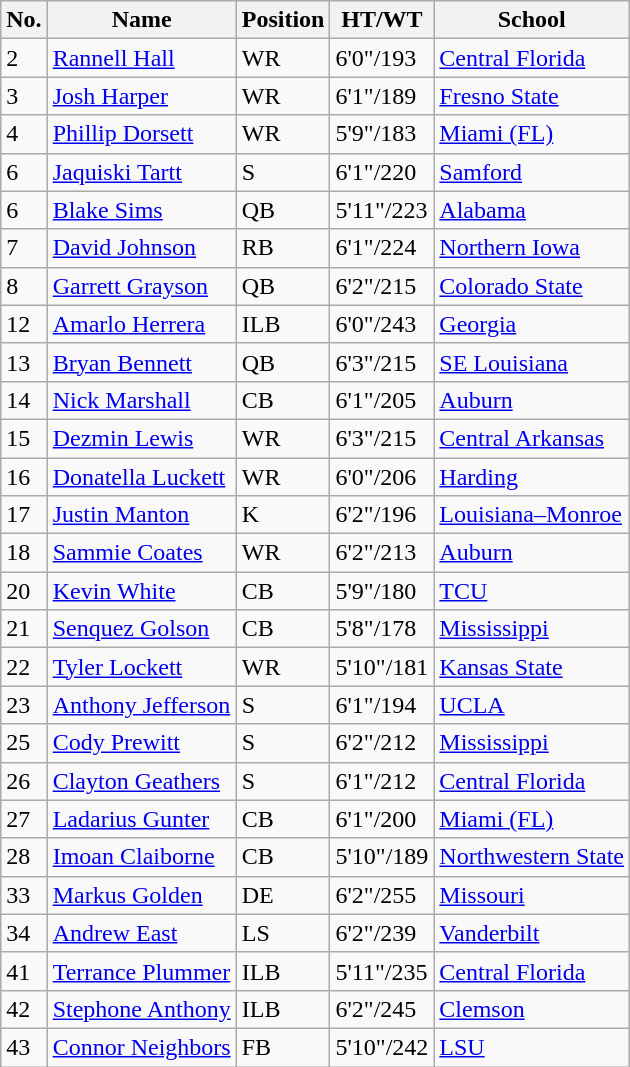<table class="wikitable sortable">
<tr>
<th>No.</th>
<th>Name</th>
<th>Position</th>
<th>HT/WT</th>
<th>School</th>
</tr>
<tr>
<td>2</td>
<td><a href='#'>Rannell Hall</a></td>
<td>WR</td>
<td>6'0"/193</td>
<td><a href='#'>Central Florida</a></td>
</tr>
<tr>
<td>3</td>
<td><a href='#'>Josh Harper</a></td>
<td>WR</td>
<td>6'1"/189</td>
<td><a href='#'>Fresno State</a></td>
</tr>
<tr>
<td>4</td>
<td><a href='#'>Phillip Dorsett</a></td>
<td>WR</td>
<td>5'9"/183</td>
<td><a href='#'>Miami (FL)</a></td>
</tr>
<tr>
<td>6</td>
<td><a href='#'>Jaquiski Tartt</a></td>
<td>S</td>
<td>6'1"/220</td>
<td><a href='#'>Samford</a></td>
</tr>
<tr>
<td>6</td>
<td><a href='#'>Blake Sims</a></td>
<td>QB</td>
<td>5'11"/223</td>
<td><a href='#'>Alabama</a></td>
</tr>
<tr>
<td>7</td>
<td><a href='#'>David Johnson</a></td>
<td>RB</td>
<td>6'1"/224</td>
<td><a href='#'>Northern Iowa</a></td>
</tr>
<tr>
<td>8</td>
<td><a href='#'>Garrett Grayson</a></td>
<td>QB</td>
<td>6'2"/215</td>
<td><a href='#'>Colorado State</a></td>
</tr>
<tr>
<td>12</td>
<td><a href='#'>Amarlo Herrera</a></td>
<td>ILB</td>
<td>6'0"/243</td>
<td><a href='#'>Georgia</a></td>
</tr>
<tr>
<td>13</td>
<td><a href='#'>Bryan Bennett</a></td>
<td>QB</td>
<td>6'3"/215</td>
<td><a href='#'>SE Louisiana</a></td>
</tr>
<tr>
<td>14</td>
<td><a href='#'>Nick Marshall</a></td>
<td>CB</td>
<td>6'1"/205</td>
<td><a href='#'>Auburn</a></td>
</tr>
<tr>
<td>15</td>
<td><a href='#'>Dezmin Lewis</a></td>
<td>WR</td>
<td>6'3"/215</td>
<td><a href='#'>Central Arkansas</a></td>
</tr>
<tr>
<td>16</td>
<td><a href='#'>Donatella Luckett</a></td>
<td>WR</td>
<td>6'0"/206</td>
<td><a href='#'>Harding</a></td>
</tr>
<tr>
<td>17</td>
<td><a href='#'>Justin Manton</a></td>
<td>K</td>
<td>6'2"/196</td>
<td><a href='#'>Louisiana–Monroe</a></td>
</tr>
<tr>
<td>18</td>
<td><a href='#'>Sammie Coates</a></td>
<td>WR</td>
<td>6'2"/213</td>
<td><a href='#'>Auburn</a></td>
</tr>
<tr>
<td>20</td>
<td><a href='#'>Kevin White</a></td>
<td>CB</td>
<td>5'9"/180</td>
<td><a href='#'>TCU</a></td>
</tr>
<tr>
<td>21</td>
<td><a href='#'>Senquez Golson</a></td>
<td>CB</td>
<td>5'8"/178</td>
<td><a href='#'>Mississippi</a></td>
</tr>
<tr>
<td>22</td>
<td><a href='#'>Tyler Lockett</a></td>
<td>WR</td>
<td>5'10"/181</td>
<td><a href='#'>Kansas State</a></td>
</tr>
<tr>
<td>23</td>
<td><a href='#'>Anthony Jefferson</a></td>
<td>S</td>
<td>6'1"/194</td>
<td><a href='#'>UCLA</a></td>
</tr>
<tr>
<td>25</td>
<td><a href='#'>Cody Prewitt</a></td>
<td>S</td>
<td>6'2"/212</td>
<td><a href='#'>Mississippi</a></td>
</tr>
<tr>
<td>26</td>
<td><a href='#'>Clayton Geathers</a></td>
<td>S</td>
<td>6'1"/212</td>
<td><a href='#'>Central Florida</a></td>
</tr>
<tr>
<td>27</td>
<td><a href='#'>Ladarius Gunter</a></td>
<td>CB</td>
<td>6'1"/200</td>
<td><a href='#'>Miami (FL)</a></td>
</tr>
<tr>
<td>28</td>
<td><a href='#'>Imoan Claiborne</a></td>
<td>CB</td>
<td>5'10"/189</td>
<td><a href='#'>Northwestern State</a></td>
</tr>
<tr>
<td>33</td>
<td><a href='#'>Markus Golden</a></td>
<td>DE</td>
<td>6'2"/255</td>
<td><a href='#'>Missouri</a></td>
</tr>
<tr>
<td>34</td>
<td><a href='#'>Andrew East</a></td>
<td>LS</td>
<td>6'2"/239</td>
<td><a href='#'>Vanderbilt</a></td>
</tr>
<tr>
<td>41</td>
<td><a href='#'>Terrance Plummer</a></td>
<td>ILB</td>
<td>5'11"/235</td>
<td><a href='#'>Central Florida</a></td>
</tr>
<tr>
<td>42</td>
<td><a href='#'>Stephone Anthony</a></td>
<td>ILB</td>
<td>6'2"/245</td>
<td><a href='#'>Clemson</a></td>
</tr>
<tr>
<td>43</td>
<td><a href='#'>Connor Neighbors</a></td>
<td>FB</td>
<td>5'10"/242</td>
<td><a href='#'>LSU</a></td>
</tr>
</table>
